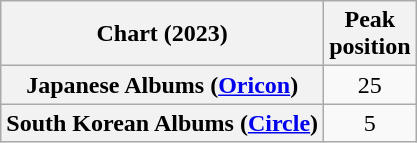<table class="wikitable sortable plainrowheaders" style="text-align:center">
<tr>
<th scope="col">Chart (2023)</th>
<th scope="col">Peak<br>position</th>
</tr>
<tr>
<th scope="row">Japanese Albums (<a href='#'>Oricon</a>)</th>
<td>25</td>
</tr>
<tr>
<th scope="row">South Korean Albums (<a href='#'>Circle</a>)</th>
<td>5</td>
</tr>
</table>
